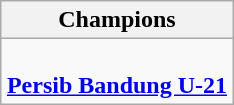<table class="wikitable" style="text-align: center; margin: 0 auto;">
<tr>
<th>Champions</th>
</tr>
<tr>
<td><br><strong><a href='#'>Persib Bandung U-21</a></strong></td>
</tr>
</table>
